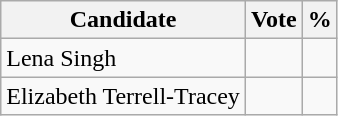<table class="wikitable">
<tr>
<th>Candidate</th>
<th>Vote</th>
<th>%</th>
</tr>
<tr>
<td>Lena Singh</td>
<td></td>
<td></td>
</tr>
<tr>
<td>Elizabeth Terrell-Tracey</td>
<td></td>
<td></td>
</tr>
</table>
